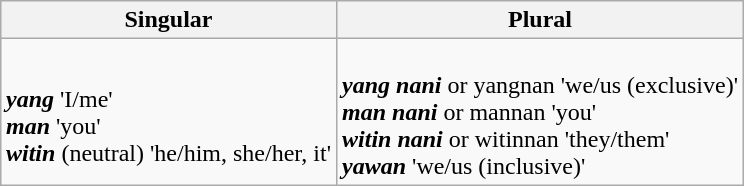<table class="wikitable" style="margin:1em auto 1em auto;">
<tr>
<th style="text-align:center;">Singular</th>
<th style="text-align:center;">Plural</th>
</tr>
<tr>
<td><br><strong><em>yang</em></strong> 'I/me'<br><strong><em>man</em></strong> 'you'<br><strong><em>witin</em></strong> (neutral) 'he/him, she/her, it'</td>
<td><br><strong><em>yang nani</em></strong> or yangnan 'we/us (exclusive)'<br><strong><em>man nani</em></strong> or mannan 'you'<br><strong><em>witin nani</em></strong> or witinnan 'they/them'<br><strong><em>yawan</em></strong> 'we/us (inclusive)'</td>
</tr>
</table>
